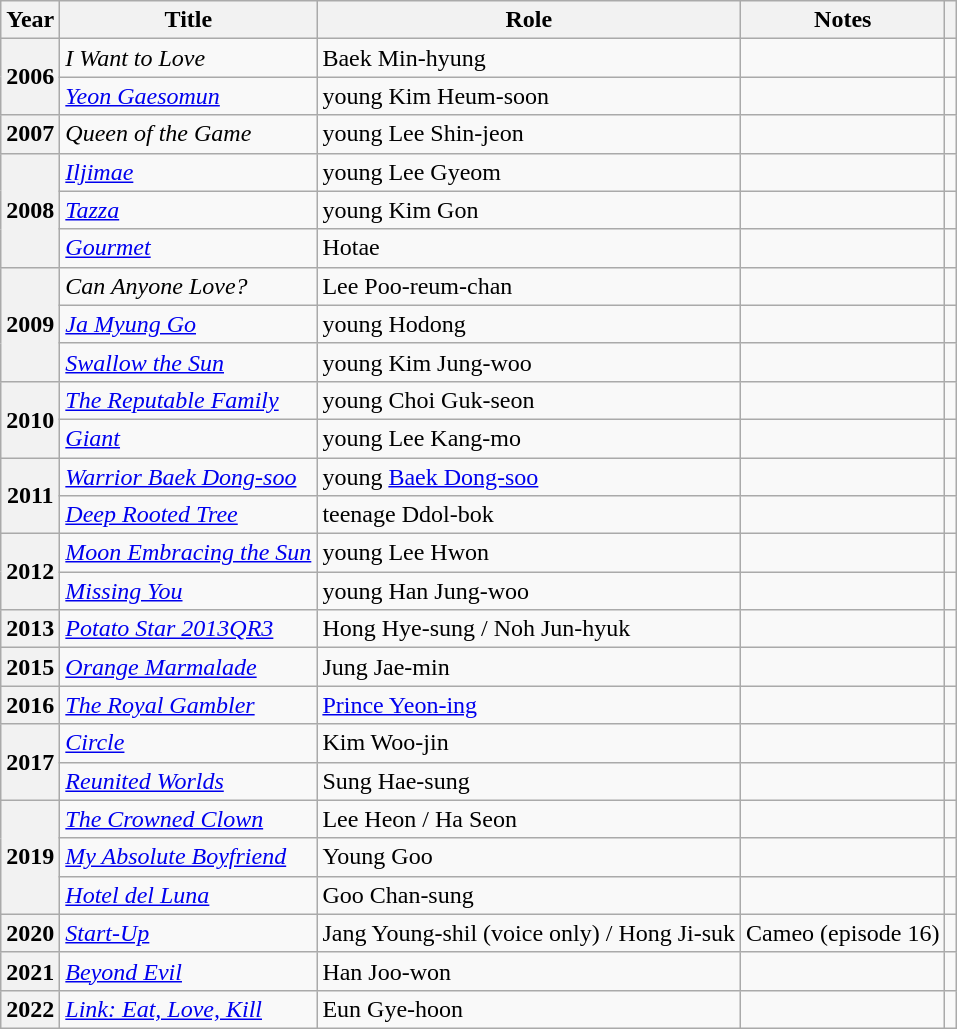<table class="wikitable sortable plainrowheaders">
<tr>
<th>Year</th>
<th>Title</th>
<th>Role</th>
<th>Notes</th>
<th class="unsortable"></th>
</tr>
<tr>
<th scope="row" rowspan=2>2006</th>
<td><em>I Want to Love</em></td>
<td>Baek Min-hyung</td>
<td></td>
<td></td>
</tr>
<tr>
<td><em><a href='#'>Yeon Gaesomun</a></em></td>
<td>young Kim Heum-soon</td>
<td></td>
<td></td>
</tr>
<tr>
<th scope="row">2007</th>
<td><em>Queen of the Game</em></td>
<td>young Lee Shin-jeon</td>
<td></td>
<td></td>
</tr>
<tr>
<th scope="row" rowspan=3>2008</th>
<td><em><a href='#'>Iljimae</a></em></td>
<td>young Lee Gyeom</td>
<td></td>
<td></td>
</tr>
<tr>
<td><em><a href='#'>Tazza</a></em></td>
<td>young Kim Gon</td>
<td></td>
<td></td>
</tr>
<tr>
<td><em><a href='#'>Gourmet</a></em></td>
<td>Hotae</td>
<td></td>
<td></td>
</tr>
<tr>
<th scope="row" rowspan=3>2009</th>
<td><em>Can Anyone Love?</em></td>
<td>Lee Poo-reum-chan</td>
<td></td>
<td></td>
</tr>
<tr>
<td><em><a href='#'>Ja Myung Go</a></em></td>
<td>young Hodong</td>
<td></td>
<td></td>
</tr>
<tr>
<td><em><a href='#'>Swallow the Sun</a></em></td>
<td>young Kim Jung-woo</td>
<td></td>
<td></td>
</tr>
<tr>
<th scope="row" rowspan=2>2010</th>
<td><em><a href='#'>The Reputable Family</a></em></td>
<td>young Choi Guk-seon</td>
<td></td>
<td></td>
</tr>
<tr>
<td><em><a href='#'>Giant</a></em></td>
<td>young Lee Kang-mo</td>
<td></td>
<td></td>
</tr>
<tr>
<th scope="row" rowspan=2>2011</th>
<td><em><a href='#'>Warrior Baek Dong-soo</a></em></td>
<td>young <a href='#'>Baek Dong-soo</a></td>
<td></td>
<td></td>
</tr>
<tr>
<td><em><a href='#'>Deep Rooted Tree</a></em></td>
<td>teenage Ddol-bok</td>
<td></td>
<td></td>
</tr>
<tr>
<th scope="row" rowspan=2>2012</th>
<td><em><a href='#'>Moon Embracing the Sun</a></em></td>
<td>young Lee Hwon</td>
<td></td>
<td></td>
</tr>
<tr>
<td><em><a href='#'>Missing You</a></em></td>
<td>young Han Jung-woo</td>
<td></td>
<td></td>
</tr>
<tr>
<th scope="row">2013</th>
<td><em><a href='#'>Potato Star 2013QR3</a></em></td>
<td>Hong Hye-sung / Noh Jun-hyuk</td>
<td></td>
<td></td>
</tr>
<tr>
<th scope="row">2015</th>
<td><em><a href='#'>Orange Marmalade</a></em></td>
<td>Jung Jae-min</td>
<td></td>
<td></td>
</tr>
<tr>
<th scope="row">2016</th>
<td><em><a href='#'>The Royal Gambler</a></em></td>
<td><a href='#'>Prince Yeon-ing</a></td>
<td></td>
<td></td>
</tr>
<tr>
<th scope="row" rowspan=2>2017</th>
<td><a href='#'><em>Circle</em></a></td>
<td>Kim Woo-jin</td>
<td></td>
<td></td>
</tr>
<tr>
<td><em><a href='#'>Reunited Worlds</a></em></td>
<td>Sung Hae-sung</td>
<td></td>
<td></td>
</tr>
<tr>
<th scope="row" rowspan=3>2019</th>
<td><em><a href='#'>The Crowned Clown</a></em></td>
<td>Lee Heon / Ha Seon</td>
<td></td>
<td></td>
</tr>
<tr>
<td><em><a href='#'>My Absolute Boyfriend</a></em></td>
<td>Young Goo</td>
<td></td>
<td></td>
</tr>
<tr>
<td><em><a href='#'>Hotel del Luna</a></em></td>
<td>Goo Chan-sung</td>
<td></td>
<td></td>
</tr>
<tr>
<th scope="row">2020</th>
<td><em><a href='#'>Start-Up</a></em></td>
<td>Jang Young-shil (voice only) / Hong Ji-suk</td>
<td>Cameo (episode 16)</td>
<td></td>
</tr>
<tr>
<th scope="row">2021</th>
<td><em><a href='#'>Beyond Evil</a></em></td>
<td>Han Joo-won</td>
<td></td>
<td></td>
</tr>
<tr>
<th scope="row">2022</th>
<td><em><a href='#'>Link: Eat, Love, Kill</a></em></td>
<td>Eun Gye-hoon</td>
<td></td>
<td></td>
</tr>
</table>
